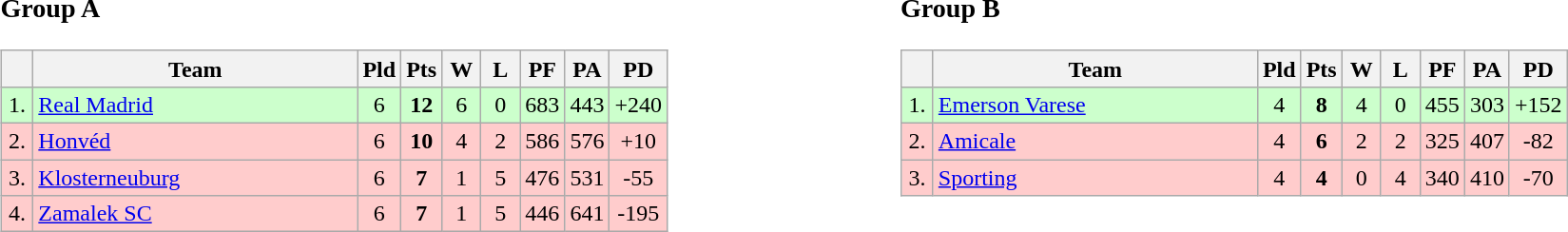<table>
<tr>
<td style="vertical-align:top; width:33%;"><br><h3>Group A</h3><table class="wikitable" style="text-align:center">
<tr>
<th width=15></th>
<th width=220>Team</th>
<th width=20>Pld</th>
<th width=20>Pts</th>
<th width=20>W</th>
<th width=20>L</th>
<th width=20>PF</th>
<th width=20>PA</th>
<th width=20>PD</th>
</tr>
<tr style="background: #ccffcc;">
<td>1.</td>
<td align=left> <a href='#'>Real Madrid</a></td>
<td>6</td>
<td><strong>12</strong></td>
<td>6</td>
<td>0</td>
<td>683</td>
<td>443</td>
<td>+240</td>
</tr>
<tr style="background: #ffcccc;">
<td>2.</td>
<td align=left> <a href='#'>Honvéd</a></td>
<td>6</td>
<td><strong>10</strong></td>
<td>4</td>
<td>2</td>
<td>586</td>
<td>576</td>
<td>+10</td>
</tr>
<tr style="background: #ffcccc;">
<td>3.</td>
<td align=left> <a href='#'>Klosterneuburg</a></td>
<td>6</td>
<td><strong>7</strong></td>
<td>1</td>
<td>5</td>
<td>476</td>
<td>531</td>
<td>-55</td>
</tr>
<tr style="background: #ffcccc;">
<td>4.</td>
<td align=left> <a href='#'>Zamalek SC</a></td>
<td>6</td>
<td><strong>7</strong></td>
<td>1</td>
<td>5</td>
<td>446</td>
<td>641</td>
<td>-195</td>
</tr>
</table>
</td>
<td style="vertical-align:top; width:33%;"><br><h3>Group B</h3><table class="wikitable" style="text-align:center">
<tr>
<th width=15></th>
<th width=220>Team</th>
<th width=20>Pld</th>
<th width=20>Pts</th>
<th width=20>W</th>
<th width=20>L</th>
<th width=20>PF</th>
<th width=20>PA</th>
<th width=20>PD</th>
</tr>
<tr style="background: #ccffcc;">
<td>1.</td>
<td align=left> <a href='#'>Emerson Varese</a></td>
<td>4</td>
<td><strong>8</strong></td>
<td>4</td>
<td>0</td>
<td>455</td>
<td>303</td>
<td>+152</td>
</tr>
<tr style="background: #ffcccc;">
<td>2.</td>
<td align=left> <a href='#'>Amicale</a></td>
<td>4</td>
<td><strong>6</strong></td>
<td>2</td>
<td>2</td>
<td>325</td>
<td>407</td>
<td>-82</td>
</tr>
<tr style="background: #ffcccc;">
<td>3.</td>
<td align=left> <a href='#'>Sporting</a></td>
<td>4</td>
<td><strong>4</strong></td>
<td>0</td>
<td>4</td>
<td>340</td>
<td>410</td>
<td>-70</td>
</tr>
</table>
</td>
</tr>
</table>
